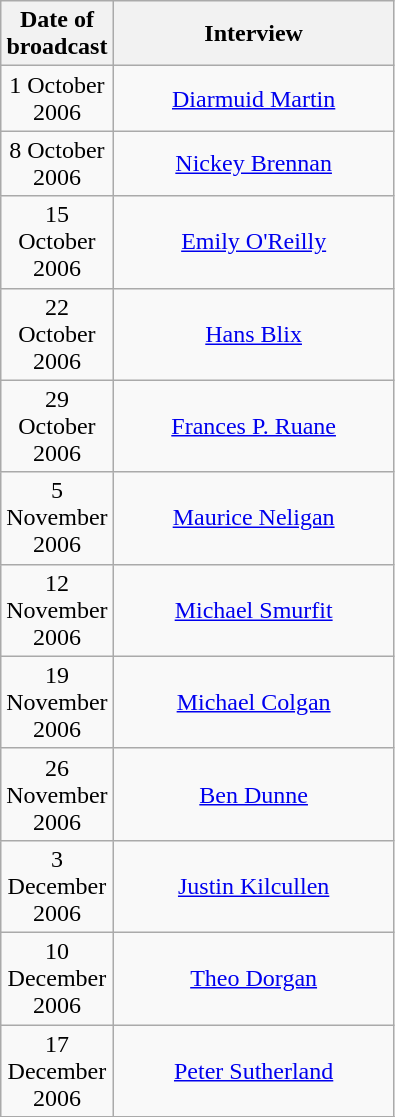<table class="wikitable">
<tr>
<th width="50" rowspan="1">Date of broadcast</th>
<th width="180" rowspan="1">Interview</th>
</tr>
<tr>
<td align="center">1 October 2006</td>
<td align="center"><a href='#'>Diarmuid Martin</a></td>
</tr>
<tr>
<td align="center">8 October 2006</td>
<td align="center"><a href='#'>Nickey Brennan</a></td>
</tr>
<tr>
<td align="center">15 October 2006</td>
<td align="center"><a href='#'>Emily O'Reilly</a></td>
</tr>
<tr>
<td align="center">22 October 2006</td>
<td align="center"><a href='#'>Hans Blix</a></td>
</tr>
<tr>
<td align="center">29 October 2006</td>
<td align="center"><a href='#'>Frances P. Ruane</a></td>
</tr>
<tr>
<td align="center">5 November 2006</td>
<td align="center"><a href='#'>Maurice Neligan</a></td>
</tr>
<tr>
<td align="center">12 November 2006</td>
<td align="center"><a href='#'>Michael Smurfit</a></td>
</tr>
<tr>
<td align="center">19 November 2006</td>
<td align="center"><a href='#'>Michael Colgan</a></td>
</tr>
<tr>
<td align="center">26 November 2006</td>
<td align="center"><a href='#'>Ben Dunne</a></td>
</tr>
<tr>
<td align="center">3 December 2006</td>
<td align="center"><a href='#'>Justin Kilcullen</a></td>
</tr>
<tr>
<td align="center">10 December 2006</td>
<td align="center"><a href='#'>Theo Dorgan</a></td>
</tr>
<tr>
<td align="center">17 December 2006</td>
<td align="center"><a href='#'>Peter Sutherland</a></td>
</tr>
<tr>
</tr>
</table>
